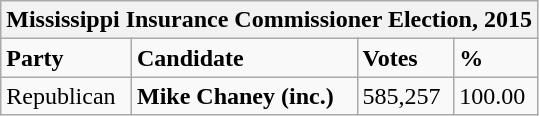<table class="wikitable">
<tr>
<th colspan="4">Mississippi Insurance Commissioner Election, 2015</th>
</tr>
<tr>
<td><strong>Party</strong></td>
<td><strong>Candidate</strong></td>
<td><strong>Votes</strong></td>
<td><strong>%</strong></td>
</tr>
<tr>
<td>Republican</td>
<td><strong>Mike Chaney (inc.)</strong></td>
<td>585,257</td>
<td>100.00</td>
</tr>
</table>
